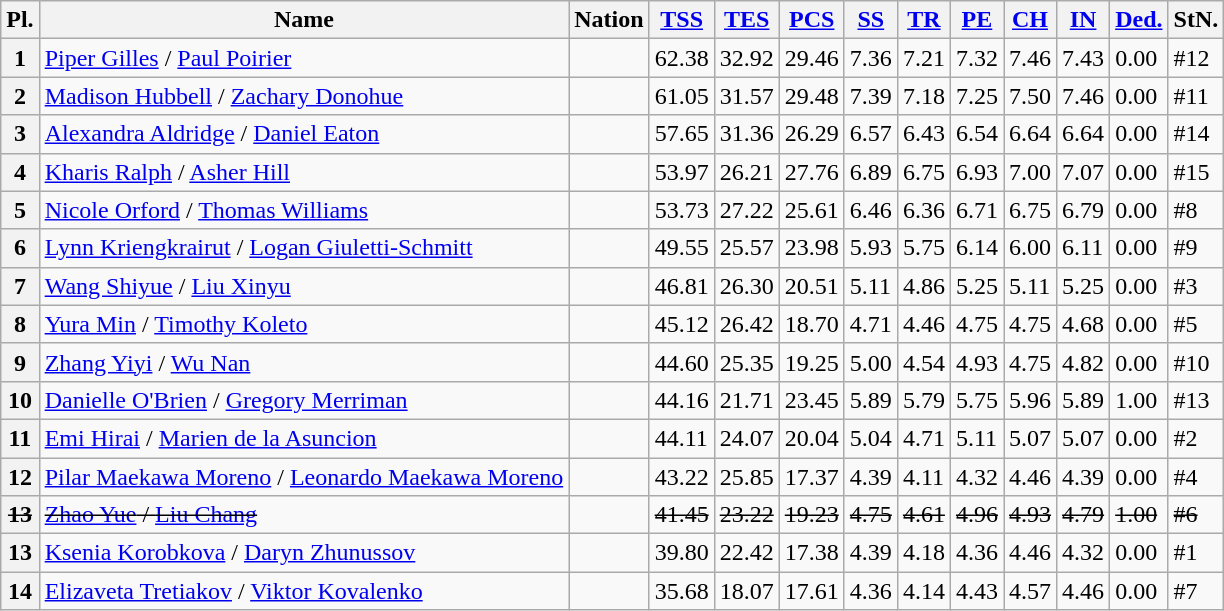<table class="wikitable sortable">
<tr>
<th>Pl.</th>
<th>Name</th>
<th>Nation</th>
<th><a href='#'>TSS</a></th>
<th><a href='#'>TES</a></th>
<th><a href='#'>PCS</a></th>
<th><a href='#'>SS</a></th>
<th><a href='#'>TR</a></th>
<th><a href='#'>PE</a></th>
<th><a href='#'>CH</a></th>
<th><a href='#'>IN</a></th>
<th><a href='#'>Ded.</a></th>
<th>StN.</th>
</tr>
<tr>
<th>1</th>
<td><a href='#'>Piper Gilles</a> / <a href='#'>Paul Poirier</a></td>
<td></td>
<td>62.38</td>
<td>32.92</td>
<td>29.46</td>
<td>7.36</td>
<td>7.21</td>
<td>7.32</td>
<td>7.46</td>
<td>7.43</td>
<td>0.00</td>
<td>#12</td>
</tr>
<tr>
<th>2</th>
<td><a href='#'>Madison Hubbell</a> / <a href='#'>Zachary Donohue</a></td>
<td></td>
<td>61.05</td>
<td>31.57</td>
<td>29.48</td>
<td>7.39</td>
<td>7.18</td>
<td>7.25</td>
<td>7.50</td>
<td>7.46</td>
<td>0.00</td>
<td>#11</td>
</tr>
<tr>
<th>3</th>
<td><a href='#'>Alexandra Aldridge</a> / <a href='#'>Daniel Eaton</a></td>
<td></td>
<td>57.65</td>
<td>31.36</td>
<td>26.29</td>
<td>6.57</td>
<td>6.43</td>
<td>6.54</td>
<td>6.64</td>
<td>6.64</td>
<td>0.00</td>
<td>#14</td>
</tr>
<tr>
<th>4</th>
<td><a href='#'>Kharis Ralph</a> / <a href='#'>Asher Hill</a></td>
<td></td>
<td>53.97</td>
<td>26.21</td>
<td>27.76</td>
<td>6.89</td>
<td>6.75</td>
<td>6.93</td>
<td>7.00</td>
<td>7.07</td>
<td>0.00</td>
<td>#15</td>
</tr>
<tr>
<th>5</th>
<td><a href='#'>Nicole Orford</a> / <a href='#'>Thomas Williams</a></td>
<td></td>
<td>53.73</td>
<td>27.22</td>
<td>25.61</td>
<td>6.46</td>
<td>6.36</td>
<td>6.71</td>
<td>6.75</td>
<td>6.79</td>
<td>0.00</td>
<td>#8</td>
</tr>
<tr>
<th>6</th>
<td><a href='#'>Lynn Kriengkrairut</a> / <a href='#'>Logan Giuletti-Schmitt</a></td>
<td></td>
<td>49.55</td>
<td>25.57</td>
<td>23.98</td>
<td>5.93</td>
<td>5.75</td>
<td>6.14</td>
<td>6.00</td>
<td>6.11</td>
<td>0.00</td>
<td>#9</td>
</tr>
<tr>
<th>7</th>
<td><a href='#'>Wang Shiyue</a> / <a href='#'>Liu Xinyu</a></td>
<td></td>
<td>46.81</td>
<td>26.30</td>
<td>20.51</td>
<td>5.11</td>
<td>4.86</td>
<td>5.25</td>
<td>5.11</td>
<td>5.25</td>
<td>0.00</td>
<td>#3</td>
</tr>
<tr>
<th>8</th>
<td><a href='#'>Yura Min</a> / <a href='#'>Timothy Koleto</a></td>
<td></td>
<td>45.12</td>
<td>26.42</td>
<td>18.70</td>
<td>4.71</td>
<td>4.46</td>
<td>4.75</td>
<td>4.75</td>
<td>4.68</td>
<td>0.00</td>
<td>#5</td>
</tr>
<tr>
<th>9</th>
<td><a href='#'>Zhang Yiyi</a> / <a href='#'>Wu Nan</a></td>
<td></td>
<td>44.60</td>
<td>25.35</td>
<td>19.25</td>
<td>5.00</td>
<td>4.54</td>
<td>4.93</td>
<td>4.75</td>
<td>4.82</td>
<td>0.00</td>
<td>#10</td>
</tr>
<tr>
<th>10</th>
<td><a href='#'>Danielle O'Brien</a> / <a href='#'>Gregory Merriman</a></td>
<td></td>
<td>44.16</td>
<td>21.71</td>
<td>23.45</td>
<td>5.89</td>
<td>5.79</td>
<td>5.75</td>
<td>5.96</td>
<td>5.89</td>
<td>1.00</td>
<td>#13</td>
</tr>
<tr>
<th>11</th>
<td><a href='#'>Emi Hirai</a> / <a href='#'>Marien de la Asuncion</a></td>
<td></td>
<td>44.11</td>
<td>24.07</td>
<td>20.04</td>
<td>5.04</td>
<td>4.71</td>
<td>5.11</td>
<td>5.07</td>
<td>5.07</td>
<td>0.00</td>
<td>#2</td>
</tr>
<tr>
<th>12</th>
<td><a href='#'>Pilar Maekawa Moreno</a> / <a href='#'>Leonardo Maekawa Moreno</a></td>
<td></td>
<td>43.22</td>
<td>25.85</td>
<td>17.37</td>
<td>4.39</td>
<td>4.11</td>
<td>4.32</td>
<td>4.46</td>
<td>4.39</td>
<td>0.00</td>
<td>#4</td>
</tr>
<tr>
<th><s>13</s></th>
<td><s><a href='#'>Zhao Yue</a> / <a href='#'>Liu Chang</a></s></td>
<td><s></s></td>
<td><s>41.45</s></td>
<td><s>23.22</s></td>
<td><s>19.23</s></td>
<td><s>4.75</s></td>
<td><s>4.61</s></td>
<td><s>4.96</s></td>
<td><s>4.93</s></td>
<td><s>4.79</s></td>
<td><s>1.00</s></td>
<td><s>#6</s></td>
</tr>
<tr>
<th>13</th>
<td><a href='#'>Ksenia Korobkova</a> / <a href='#'>Daryn Zhunussov</a></td>
<td></td>
<td>39.80</td>
<td>22.42</td>
<td>17.38</td>
<td>4.39</td>
<td>4.18</td>
<td>4.36</td>
<td>4.46</td>
<td>4.32</td>
<td>0.00</td>
<td>#1</td>
</tr>
<tr>
<th>14</th>
<td><a href='#'>Elizaveta Tretiakov</a> / <a href='#'>Viktor Kovalenko</a></td>
<td></td>
<td>35.68</td>
<td>18.07</td>
<td>17.61</td>
<td>4.36</td>
<td>4.14</td>
<td>4.43</td>
<td>4.57</td>
<td>4.46</td>
<td>0.00</td>
<td>#7</td>
</tr>
</table>
